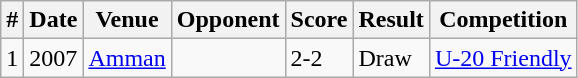<table class="wikitable">
<tr>
<th>#</th>
<th>Date</th>
<th>Venue</th>
<th>Opponent</th>
<th>Score</th>
<th>Result</th>
<th>Competition</th>
</tr>
<tr>
<td>1</td>
<td>2007</td>
<td><a href='#'>Amman</a></td>
<td></td>
<td>2-2</td>
<td>Draw</td>
<td><a href='#'>U-20 Friendly</a></td>
</tr>
</table>
